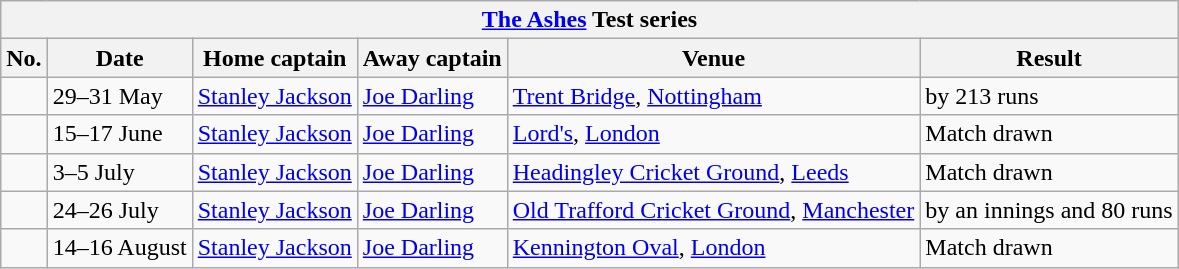<table class="wikitable">
<tr>
<th colspan="9"><a href='#'>The Ashes</a> Test series</th>
</tr>
<tr>
<th>No.</th>
<th>Date</th>
<th>Home captain</th>
<th>Away captain</th>
<th>Venue</th>
<th>Result</th>
</tr>
<tr>
<td></td>
<td>29–31 May</td>
<td><a href='#'>Stanley Jackson</a></td>
<td><a href='#'>Joe Darling</a></td>
<td><a href='#'>Trent Bridge</a>, <a href='#'>Nottingham</a></td>
<td> by 213 runs</td>
</tr>
<tr>
<td></td>
<td>15–17 June</td>
<td><a href='#'>Stanley Jackson</a></td>
<td><a href='#'>Joe Darling</a></td>
<td><a href='#'>Lord's</a>, <a href='#'>London</a></td>
<td>Match drawn</td>
</tr>
<tr>
<td></td>
<td>3–5 July</td>
<td><a href='#'>Stanley Jackson</a></td>
<td><a href='#'>Joe Darling</a></td>
<td><a href='#'>Headingley Cricket Ground</a>, <a href='#'>Leeds</a></td>
<td>Match drawn</td>
</tr>
<tr>
<td></td>
<td>24–26 July</td>
<td><a href='#'>Stanley Jackson</a></td>
<td><a href='#'>Joe Darling</a></td>
<td><a href='#'>Old Trafford Cricket Ground</a>, <a href='#'>Manchester</a></td>
<td> by an innings and 80 runs</td>
</tr>
<tr>
<td></td>
<td>14–16 August</td>
<td><a href='#'>Stanley Jackson</a></td>
<td><a href='#'>Joe Darling</a></td>
<td><a href='#'>Kennington Oval</a>, <a href='#'>London</a></td>
<td>Match drawn</td>
</tr>
</table>
